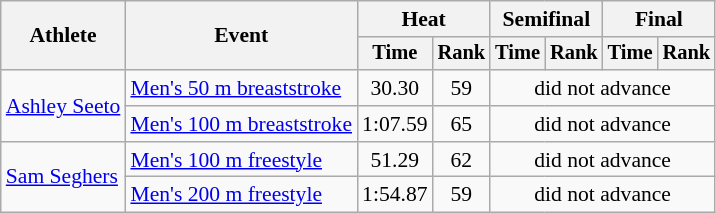<table class=wikitable style="font-size:90%">
<tr>
<th rowspan="2">Athlete</th>
<th rowspan="2">Event</th>
<th colspan="2">Heat</th>
<th colspan="2">Semifinal</th>
<th colspan="2">Final</th>
</tr>
<tr style="font-size:95%">
<th>Time</th>
<th>Rank</th>
<th>Time</th>
<th>Rank</th>
<th>Time</th>
<th>Rank</th>
</tr>
<tr align=center>
<td align=left rowspan=2><a href='#'>Ashley Seeto</a></td>
<td align=left><a href='#'>Men's 50 m breaststroke</a></td>
<td>30.30</td>
<td>59</td>
<td colspan=4>did not advance</td>
</tr>
<tr align=center>
<td align=left><a href='#'>Men's 100 m breaststroke</a></td>
<td>1:07.59</td>
<td>65</td>
<td colspan=4>did not advance</td>
</tr>
<tr align=center>
<td align=left rowspan=2><a href='#'>Sam Seghers</a></td>
<td align=left><a href='#'>Men's 100 m freestyle</a></td>
<td>51.29</td>
<td>62</td>
<td colspan=4>did not advance</td>
</tr>
<tr align=center>
<td align=left><a href='#'>Men's 200 m freestyle</a></td>
<td>1:54.87</td>
<td>59</td>
<td colspan=4>did not advance</td>
</tr>
</table>
